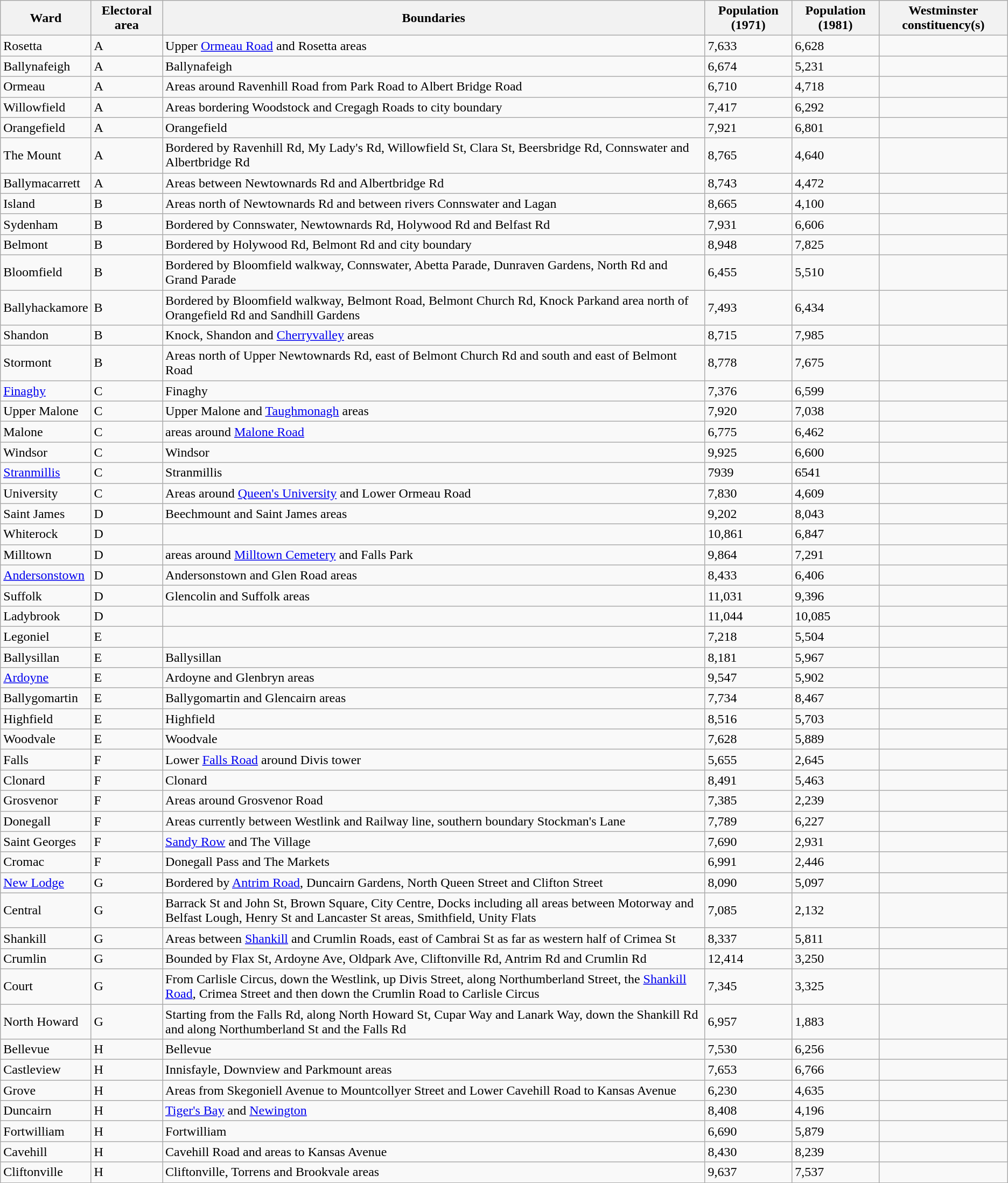<table class="wikitable sortable">
<tr>
<th>Ward</th>
<th>Electoral area</th>
<th>Boundaries</th>
<th>Population (1971)</th>
<th>Population (1981)</th>
<th>Westminster constituency(s)</th>
</tr>
<tr>
<td>Rosetta</td>
<td>A</td>
<td>Upper <a href='#'>Ormeau Road</a> and Rosetta areas</td>
<td>7,633</td>
<td>6,628</td>
<td></td>
</tr>
<tr>
<td>Ballynafeigh</td>
<td>A</td>
<td>Ballynafeigh</td>
<td>6,674</td>
<td>5,231</td>
<td></td>
</tr>
<tr>
<td>Ormeau</td>
<td>A</td>
<td>Areas around Ravenhill Road from Park Road to Albert Bridge Road</td>
<td>6,710</td>
<td>4,718</td>
<td></td>
</tr>
<tr>
<td>Willowfield</td>
<td>A</td>
<td>Areas bordering Woodstock and Cregagh Roads to city boundary</td>
<td>7,417</td>
<td>6,292</td>
<td></td>
</tr>
<tr>
<td>Orangefield</td>
<td>A</td>
<td>Orangefield</td>
<td>7,921</td>
<td>6,801</td>
<td></td>
</tr>
<tr>
<td>The Mount</td>
<td>A</td>
<td>Bordered by Ravenhill Rd, My Lady's Rd, Willowfield St, Clara St, Beersbridge Rd, Connswater and Albertbridge Rd</td>
<td>8,765</td>
<td>4,640</td>
<td></td>
</tr>
<tr>
<td>Ballymacarrett</td>
<td>A</td>
<td>Areas between Newtownards Rd and Albertbridge Rd</td>
<td>8,743</td>
<td>4,472</td>
<td></td>
</tr>
<tr>
<td>Island</td>
<td>B</td>
<td>Areas north of Newtownards Rd and between rivers Connswater and Lagan</td>
<td>8,665</td>
<td>4,100</td>
<td></td>
</tr>
<tr>
<td>Sydenham</td>
<td>B</td>
<td>Bordered by Connswater, Newtownards Rd, Holywood Rd and Belfast Rd</td>
<td>7,931</td>
<td>6,606</td>
<td></td>
</tr>
<tr>
<td>Belmont</td>
<td>B</td>
<td>Bordered by Holywood Rd, Belmont Rd and city boundary</td>
<td>8,948</td>
<td>7,825</td>
<td></td>
</tr>
<tr>
<td>Bloomfield</td>
<td>B</td>
<td>Bordered by Bloomfield walkway, Connswater, Abetta Parade, Dunraven Gardens, North Rd and Grand Parade</td>
<td>6,455</td>
<td>5,510</td>
<td></td>
</tr>
<tr>
<td>Ballyhackamore</td>
<td>B</td>
<td>Bordered by Bloomfield walkway, Belmont Road, Belmont Church Rd, Knock Parkand area north of Orangefield Rd and Sandhill Gardens</td>
<td>7,493</td>
<td>6,434</td>
<td></td>
</tr>
<tr>
<td>Shandon</td>
<td>B</td>
<td>Knock, Shandon and <a href='#'>Cherryvalley</a> areas</td>
<td>8,715</td>
<td>7,985</td>
<td></td>
</tr>
<tr>
<td>Stormont</td>
<td>B</td>
<td>Areas north of Upper Newtownards Rd, east of Belmont Church Rd and south and east of Belmont Road</td>
<td>8,778</td>
<td>7,675</td>
<td></td>
</tr>
<tr>
<td><a href='#'>Finaghy</a></td>
<td>C</td>
<td>Finaghy</td>
<td>7,376</td>
<td>6,599</td>
<td></td>
</tr>
<tr>
<td>Upper Malone</td>
<td>C</td>
<td>Upper Malone and <a href='#'>Taughmonagh</a> areas</td>
<td>7,920</td>
<td>7,038</td>
<td></td>
</tr>
<tr>
<td>Malone</td>
<td>C</td>
<td>areas around <a href='#'>Malone Road</a></td>
<td>6,775</td>
<td>6,462</td>
<td></td>
</tr>
<tr>
<td>Windsor</td>
<td>C</td>
<td>Windsor</td>
<td>9,925</td>
<td>6,600</td>
<td></td>
</tr>
<tr>
<td><a href='#'>Stranmillis</a></td>
<td>C</td>
<td>Stranmillis</td>
<td>7939</td>
<td>6541</td>
<td></td>
</tr>
<tr>
<td>University</td>
<td>C</td>
<td>Areas around <a href='#'>Queen's University</a> and Lower Ormeau Road</td>
<td>7,830</td>
<td>4,609</td>
<td></td>
</tr>
<tr>
<td>Saint James</td>
<td>D</td>
<td>Beechmount and Saint James areas</td>
<td>9,202</td>
<td>8,043</td>
<td></td>
</tr>
<tr>
<td>Whiterock</td>
<td>D</td>
<td></td>
<td>10,861</td>
<td>6,847</td>
<td></td>
</tr>
<tr>
<td>Milltown</td>
<td>D</td>
<td>areas around <a href='#'>Milltown Cemetery</a> and Falls Park</td>
<td>9,864</td>
<td>7,291</td>
<td></td>
</tr>
<tr>
<td><a href='#'>Andersonstown</a></td>
<td>D</td>
<td>Andersonstown and Glen Road areas</td>
<td>8,433</td>
<td>6,406</td>
<td></td>
</tr>
<tr>
<td>Suffolk</td>
<td>D</td>
<td>Glencolin and Suffolk areas</td>
<td>11,031</td>
<td>9,396</td>
<td></td>
</tr>
<tr>
<td>Ladybrook</td>
<td>D</td>
<td></td>
<td>11,044</td>
<td>10,085</td>
<td></td>
</tr>
<tr>
<td>Legoniel</td>
<td>E</td>
<td></td>
<td>7,218</td>
<td>5,504</td>
<td></td>
</tr>
<tr>
<td>Ballysillan</td>
<td>E</td>
<td>Ballysillan</td>
<td>8,181</td>
<td>5,967</td>
<td></td>
</tr>
<tr>
<td><a href='#'>Ardoyne</a></td>
<td>E</td>
<td>Ardoyne and Glenbryn areas</td>
<td>9,547</td>
<td>5,902</td>
<td></td>
</tr>
<tr>
<td>Ballygomartin</td>
<td>E</td>
<td>Ballygomartin and Glencairn areas</td>
<td>7,734</td>
<td>8,467</td>
<td></td>
</tr>
<tr>
<td>Highfield</td>
<td>E</td>
<td>Highfield</td>
<td>8,516</td>
<td>5,703</td>
<td></td>
</tr>
<tr>
<td>Woodvale</td>
<td>E</td>
<td>Woodvale</td>
<td>7,628</td>
<td>5,889</td>
<td></td>
</tr>
<tr>
<td>Falls</td>
<td>F</td>
<td>Lower <a href='#'>Falls Road</a> around Divis tower</td>
<td>5,655</td>
<td>2,645</td>
<td></td>
</tr>
<tr>
<td>Clonard</td>
<td>F</td>
<td>Clonard</td>
<td>8,491</td>
<td>5,463</td>
<td></td>
</tr>
<tr>
<td>Grosvenor</td>
<td>F</td>
<td>Areas around Grosvenor Road</td>
<td>7,385</td>
<td>2,239</td>
<td></td>
</tr>
<tr>
<td>Donegall</td>
<td>F</td>
<td>Areas currently between Westlink and Railway line, southern boundary Stockman's Lane</td>
<td>7,789</td>
<td>6,227</td>
<td></td>
</tr>
<tr>
<td>Saint Georges</td>
<td>F</td>
<td><a href='#'>Sandy Row</a> and The Village</td>
<td>7,690</td>
<td>2,931</td>
<td></td>
</tr>
<tr>
<td>Cromac</td>
<td>F</td>
<td>Donegall Pass and The Markets</td>
<td>6,991</td>
<td>2,446</td>
<td></td>
</tr>
<tr>
<td><a href='#'>New Lodge</a></td>
<td>G</td>
<td>Bordered by <a href='#'>Antrim Road</a>, Duncairn Gardens, North Queen Street and Clifton Street</td>
<td>8,090</td>
<td>5,097</td>
<td></td>
</tr>
<tr>
<td>Central</td>
<td>G</td>
<td>Barrack St and John St, Brown Square, City Centre, Docks including all areas between Motorway and Belfast Lough, Henry St and Lancaster St areas, Smithfield, Unity Flats</td>
<td>7,085</td>
<td>2,132</td>
<td></td>
</tr>
<tr>
<td>Shankill</td>
<td>G</td>
<td>Areas between <a href='#'>Shankill</a> and Crumlin Roads, east of Cambrai St as far as western half of Crimea St</td>
<td>8,337</td>
<td>5,811</td>
<td></td>
</tr>
<tr>
<td>Crumlin</td>
<td>G</td>
<td>Bounded by Flax St, Ardoyne Ave, Oldpark Ave, Cliftonville Rd, Antrim Rd and Crumlin Rd</td>
<td>12,414</td>
<td>3,250</td>
<td></td>
</tr>
<tr>
<td>Court</td>
<td>G</td>
<td>From Carlisle Circus, down the Westlink, up Divis Street, along Northumberland Street, the <a href='#'>Shankill Road</a>, Crimea Street and then down the Crumlin Road to Carlisle Circus</td>
<td>7,345</td>
<td>3,325</td>
<td></td>
</tr>
<tr>
<td>North Howard</td>
<td>G</td>
<td>Starting from the Falls Rd, along North Howard St, Cupar Way and Lanark Way, down the Shankill Rd and along Northumberland St and the Falls Rd</td>
<td>6,957</td>
<td>1,883</td>
<td></td>
</tr>
<tr>
<td>Bellevue</td>
<td>H</td>
<td>Bellevue</td>
<td>7,530</td>
<td>6,256</td>
<td></td>
</tr>
<tr>
<td>Castleview</td>
<td>H</td>
<td>Innisfayle, Downview and Parkmount areas</td>
<td>7,653</td>
<td>6,766</td>
<td></td>
</tr>
<tr>
<td>Grove</td>
<td>H</td>
<td>Areas from Skegoniell Avenue to Mountcollyer Street and Lower Cavehill Road to Kansas Avenue</td>
<td>6,230</td>
<td>4,635</td>
<td></td>
</tr>
<tr>
<td>Duncairn</td>
<td>H</td>
<td><a href='#'>Tiger's Bay</a> and <a href='#'>Newington</a></td>
<td>8,408</td>
<td>4,196</td>
<td></td>
</tr>
<tr>
<td>Fortwilliam</td>
<td>H</td>
<td>Fortwilliam</td>
<td>6,690</td>
<td>5,879</td>
<td></td>
</tr>
<tr>
<td>Cavehill</td>
<td>H</td>
<td>Cavehill Road and areas to Kansas Avenue</td>
<td>8,430</td>
<td>8,239</td>
<td></td>
</tr>
<tr>
<td>Cliftonville</td>
<td>H</td>
<td>Cliftonville, Torrens and Brookvale areas</td>
<td>9,637</td>
<td>7,537</td>
<td></td>
</tr>
<tr>
</tr>
</table>
